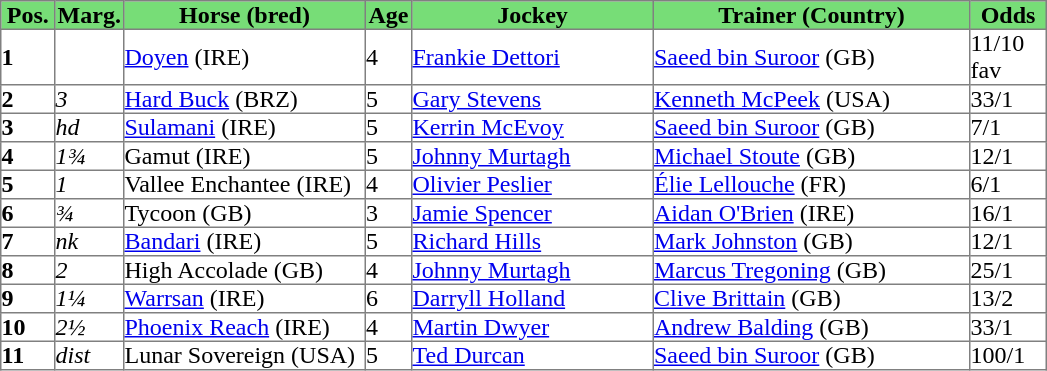<table class = "sortable" | border="1" cellpadding="0" style="border-collapse: collapse;">
<tr style="background:#7d7; text-align:center;">
<th style="width:35px;"><strong>Pos.</strong></th>
<th style="width:45px;"><strong>Marg.</strong></th>
<th style="width:160px;"><strong>Horse (bred)</strong></th>
<th style="width:30px;"><strong>Age</strong></th>
<th style="width:160px;"><strong>Jockey</strong></th>
<th style="width:210px;"><strong>Trainer (Country)</strong></th>
<th style="width:50px;"><strong>Odds</strong></th>
</tr>
<tr>
<td><strong>1</strong></td>
<td></td>
<td><a href='#'>Doyen</a> (IRE)</td>
<td>4</td>
<td><a href='#'>Frankie Dettori</a></td>
<td><a href='#'>Saeed bin Suroor</a> (GB)</td>
<td>11/10 fav</td>
</tr>
<tr>
<td><strong>2</strong></td>
<td><em>3</em></td>
<td><a href='#'>Hard Buck</a> (BRZ)</td>
<td>5</td>
<td><a href='#'>Gary Stevens</a></td>
<td><a href='#'>Kenneth McPeek</a> (USA)</td>
<td>33/1</td>
</tr>
<tr>
<td><strong>3</strong></td>
<td><em>hd</em></td>
<td><a href='#'>Sulamani</a> (IRE)</td>
<td>5</td>
<td><a href='#'>Kerrin McEvoy</a></td>
<td><a href='#'>Saeed bin Suroor</a> (GB)</td>
<td>7/1</td>
</tr>
<tr>
<td><strong>4</strong></td>
<td><em>1¾</em></td>
<td>Gamut (IRE)</td>
<td>5</td>
<td><a href='#'>Johnny Murtagh</a></td>
<td><a href='#'>Michael Stoute</a> (GB)</td>
<td>12/1</td>
</tr>
<tr>
<td><strong>5</strong></td>
<td><em>1</em></td>
<td>Vallee Enchantee (IRE)</td>
<td>4</td>
<td><a href='#'>Olivier Peslier</a></td>
<td><a href='#'>Élie Lellouche</a> (FR)</td>
<td>6/1</td>
</tr>
<tr>
<td><strong>6</strong></td>
<td><em>¾</em></td>
<td>Tycoon (GB)</td>
<td>3</td>
<td><a href='#'>Jamie Spencer</a></td>
<td><a href='#'>Aidan O'Brien</a> (IRE)</td>
<td>16/1</td>
</tr>
<tr>
<td><strong>7</strong></td>
<td><em>nk</em></td>
<td><a href='#'>Bandari</a> (IRE)</td>
<td>5</td>
<td><a href='#'>Richard Hills</a></td>
<td><a href='#'>Mark Johnston</a> (GB)</td>
<td>12/1</td>
</tr>
<tr>
<td><strong>8</strong></td>
<td><em>2</em></td>
<td>High Accolade (GB)</td>
<td>4</td>
<td><a href='#'>Johnny Murtagh</a></td>
<td><a href='#'>Marcus Tregoning</a> (GB)</td>
<td>25/1</td>
</tr>
<tr>
<td><strong>9</strong></td>
<td><em>1¼</em></td>
<td><a href='#'>Warrsan</a> (IRE)</td>
<td>6</td>
<td><a href='#'>Darryll Holland</a></td>
<td><a href='#'>Clive Brittain</a> (GB)</td>
<td>13/2</td>
</tr>
<tr>
<td><strong>10</strong></td>
<td><em>2½</em></td>
<td><a href='#'>Phoenix Reach</a> (IRE)</td>
<td>4</td>
<td><a href='#'>Martin Dwyer</a></td>
<td><a href='#'>Andrew Balding</a> (GB)</td>
<td>33/1</td>
</tr>
<tr>
<td><strong>11</strong></td>
<td><em>dist</em></td>
<td>Lunar Sovereign (USA)</td>
<td>5</td>
<td><a href='#'>Ted Durcan</a></td>
<td><a href='#'>Saeed bin Suroor</a> (GB)</td>
<td>100/1</td>
</tr>
</table>
